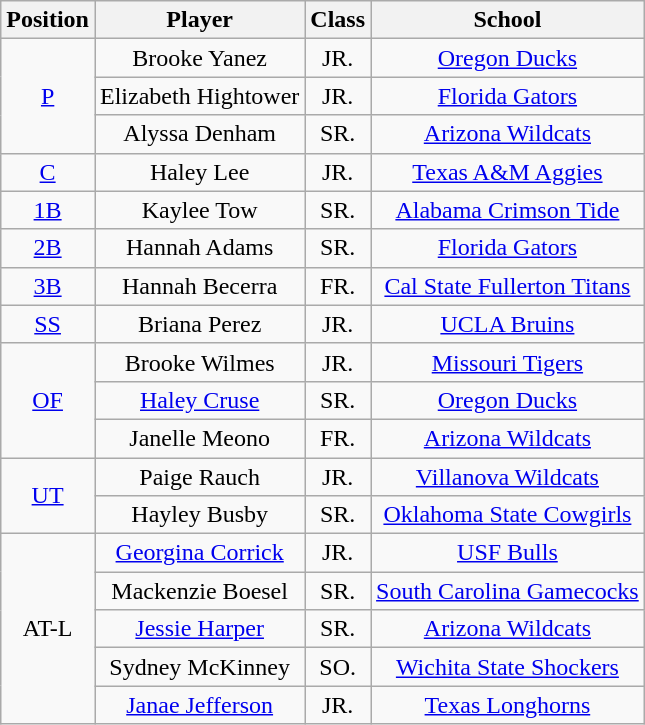<table class="wikitable">
<tr>
<th>Position</th>
<th>Player</th>
<th>Class</th>
<th>School</th>
</tr>
<tr align=center>
<td rowspan=3><a href='#'>P</a></td>
<td>Brooke Yanez</td>
<td>JR.</td>
<td><a href='#'>Oregon Ducks</a></td>
</tr>
<tr align=center>
<td>Elizabeth Hightower</td>
<td>JR.</td>
<td><a href='#'>Florida Gators</a></td>
</tr>
<tr align=center>
<td>Alyssa Denham</td>
<td>SR.</td>
<td><a href='#'>Arizona Wildcats</a></td>
</tr>
<tr align=center>
<td rowspan=1><a href='#'>C</a></td>
<td>Haley Lee</td>
<td>JR.</td>
<td><a href='#'>Texas A&M Aggies</a></td>
</tr>
<tr align=center>
<td rowspan=1><a href='#'>1B</a></td>
<td>Kaylee Tow</td>
<td>SR.</td>
<td><a href='#'>Alabama Crimson Tide</a></td>
</tr>
<tr align=center>
<td rowspan=1><a href='#'>2B</a></td>
<td>Hannah Adams</td>
<td>SR.</td>
<td><a href='#'>Florida Gators</a></td>
</tr>
<tr align=center>
<td rowspan=1><a href='#'>3B</a></td>
<td>Hannah Becerra</td>
<td>FR.</td>
<td><a href='#'>Cal State Fullerton Titans</a></td>
</tr>
<tr align=center>
<td rowspan=1><a href='#'>SS</a></td>
<td>Briana Perez</td>
<td>JR.</td>
<td><a href='#'>UCLA Bruins</a></td>
</tr>
<tr align=center>
<td rowspan=3><a href='#'>OF</a></td>
<td>Brooke Wilmes</td>
<td>JR.</td>
<td><a href='#'>Missouri Tigers</a></td>
</tr>
<tr align=center>
<td><a href='#'>Haley Cruse</a></td>
<td>SR.</td>
<td><a href='#'>Oregon Ducks</a></td>
</tr>
<tr align=center>
<td>Janelle Meono</td>
<td>FR.</td>
<td><a href='#'>Arizona Wildcats</a></td>
</tr>
<tr align=center>
<td rowspan=2><a href='#'>UT</a></td>
<td>Paige Rauch</td>
<td>JR.</td>
<td><a href='#'>Villanova Wildcats</a></td>
</tr>
<tr align=center>
<td>Hayley Busby</td>
<td>SR.</td>
<td><a href='#'>Oklahoma State Cowgirls</a></td>
</tr>
<tr align=center>
<td rowspan=5>AT-L</td>
<td><a href='#'>Georgina Corrick</a></td>
<td>JR.</td>
<td><a href='#'>USF Bulls</a></td>
</tr>
<tr align=center>
<td>Mackenzie Boesel</td>
<td>SR.</td>
<td><a href='#'>South Carolina Gamecocks</a></td>
</tr>
<tr align=center>
<td><a href='#'>Jessie Harper</a></td>
<td>SR.</td>
<td><a href='#'>Arizona Wildcats</a></td>
</tr>
<tr align=center>
<td>Sydney McKinney</td>
<td>SO.</td>
<td><a href='#'>Wichita State Shockers</a></td>
</tr>
<tr align=center>
<td><a href='#'>Janae Jefferson</a></td>
<td>JR.</td>
<td><a href='#'>Texas Longhorns</a></td>
</tr>
</table>
